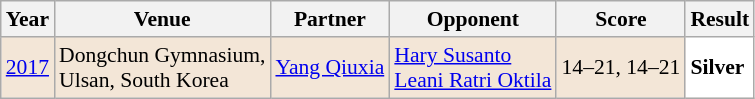<table class="sortable wikitable" style="font-size: 90%;">
<tr>
<th>Year</th>
<th>Venue</th>
<th>Partner</th>
<th>Opponent</th>
<th>Score</th>
<th>Result</th>
</tr>
<tr style="background:#F3E6D7">
<td align="center"><a href='#'>2017</a></td>
<td align="left">Dongchun Gymnasium,<br>Ulsan, South Korea</td>
<td align="left"> <a href='#'>Yang Qiuxia</a></td>
<td align="left"> <a href='#'>Hary Susanto</a> <br>  <a href='#'>Leani Ratri Oktila</a></td>
<td align="left">14–21, 14–21</td>
<td style="text-align:left; background:white"> <strong>Silver</strong></td>
</tr>
</table>
